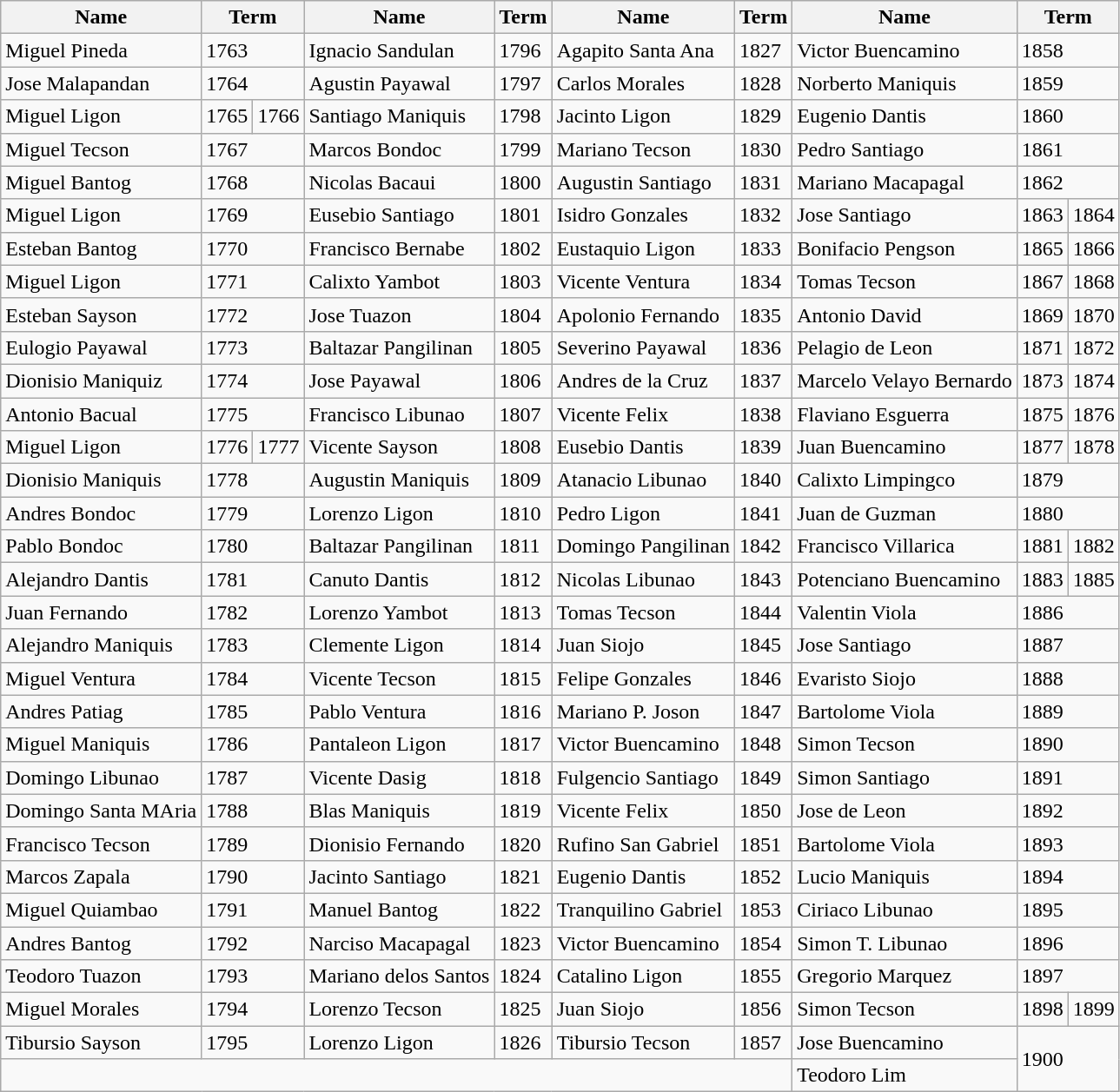<table class="wikitable">
<tr>
<th>Name</th>
<th colspan="2">Term</th>
<th>Name</th>
<th>Term</th>
<th>Name</th>
<th>Term</th>
<th>Name</th>
<th colspan="2">Term</th>
</tr>
<tr>
<td>Miguel Pineda</td>
<td colspan="2">1763</td>
<td>Ignacio Sandulan</td>
<td>1796</td>
<td>Agapito Santa Ana</td>
<td>1827</td>
<td>Victor Buencamino</td>
<td colspan="2">1858</td>
</tr>
<tr>
<td>Jose Malapandan</td>
<td colspan="2">1764</td>
<td>Agustin Payawal</td>
<td>1797</td>
<td>Carlos Morales</td>
<td>1828</td>
<td>Norberto Maniquis</td>
<td colspan="2">1859</td>
</tr>
<tr>
<td>Miguel Ligon</td>
<td>1765</td>
<td>1766</td>
<td>Santiago Maniquis</td>
<td>1798</td>
<td>Jacinto Ligon</td>
<td>1829</td>
<td>Eugenio Dantis</td>
<td colspan="2">1860</td>
</tr>
<tr>
<td>Miguel Tecson</td>
<td colspan="2">1767</td>
<td>Marcos Bondoc</td>
<td>1799</td>
<td>Mariano Tecson</td>
<td>1830</td>
<td>Pedro Santiago</td>
<td colspan="2">1861</td>
</tr>
<tr>
<td>Miguel Bantog</td>
<td colspan="2">1768</td>
<td>Nicolas Bacaui</td>
<td>1800</td>
<td>Augustin Santiago</td>
<td>1831</td>
<td>Mariano Macapagal</td>
<td colspan="2">1862</td>
</tr>
<tr>
<td>Miguel Ligon</td>
<td colspan="2">1769</td>
<td>Eusebio Santiago</td>
<td>1801</td>
<td>Isidro Gonzales</td>
<td>1832</td>
<td>Jose Santiago</td>
<td>1863</td>
<td>1864</td>
</tr>
<tr>
<td>Esteban Bantog</td>
<td colspan="2">1770</td>
<td>Francisco Bernabe</td>
<td>1802</td>
<td>Eustaquio Ligon</td>
<td>1833</td>
<td>Bonifacio Pengson</td>
<td>1865</td>
<td>1866</td>
</tr>
<tr>
<td>Miguel Ligon</td>
<td colspan="2">1771</td>
<td>Calixto Yambot</td>
<td>1803</td>
<td>Vicente Ventura</td>
<td>1834</td>
<td>Tomas Tecson</td>
<td>1867</td>
<td>1868</td>
</tr>
<tr>
<td>Esteban Sayson</td>
<td colspan="2">1772</td>
<td>Jose Tuazon</td>
<td>1804</td>
<td>Apolonio Fernando</td>
<td>1835</td>
<td>Antonio David</td>
<td>1869</td>
<td>1870</td>
</tr>
<tr>
<td>Eulogio Payawal</td>
<td colspan="2">1773</td>
<td>Baltazar Pangilinan</td>
<td>1805</td>
<td>Severino Payawal</td>
<td>1836</td>
<td>Pelagio de Leon</td>
<td>1871</td>
<td>1872</td>
</tr>
<tr>
<td>Dionisio Maniquiz</td>
<td colspan="2">1774</td>
<td>Jose Payawal</td>
<td>1806</td>
<td>Andres de la Cruz</td>
<td>1837</td>
<td>Marcelo Velayo Bernardo</td>
<td>1873</td>
<td>1874</td>
</tr>
<tr>
<td>Antonio Bacual</td>
<td colspan="2">1775</td>
<td>Francisco Libunao</td>
<td>1807</td>
<td>Vicente Felix</td>
<td>1838</td>
<td>Flaviano Esguerra</td>
<td>1875</td>
<td>1876</td>
</tr>
<tr>
<td>Miguel Ligon</td>
<td>1776</td>
<td>1777</td>
<td>Vicente Sayson</td>
<td>1808</td>
<td>Eusebio Dantis</td>
<td>1839</td>
<td>Juan Buencamino</td>
<td>1877</td>
<td>1878</td>
</tr>
<tr>
<td>Dionisio Maniquis</td>
<td colspan="2">1778</td>
<td>Augustin Maniquis</td>
<td>1809</td>
<td>Atanacio Libunao</td>
<td>1840</td>
<td>Calixto Limpingco</td>
<td colspan="2">1879</td>
</tr>
<tr>
<td>Andres Bondoc</td>
<td colspan="2">1779</td>
<td>Lorenzo Ligon</td>
<td>1810</td>
<td>Pedro Ligon</td>
<td>1841</td>
<td>Juan de Guzman</td>
<td colspan="2">1880</td>
</tr>
<tr>
<td>Pablo Bondoc</td>
<td colspan="2">1780</td>
<td>Baltazar Pangilinan</td>
<td>1811</td>
<td>Domingo Pangilinan</td>
<td>1842</td>
<td>Francisco Villarica</td>
<td>1881</td>
<td>1882</td>
</tr>
<tr>
<td>Alejandro Dantis</td>
<td colspan="2">1781</td>
<td>Canuto Dantis</td>
<td>1812</td>
<td>Nicolas Libunao</td>
<td>1843</td>
<td>Potenciano Buencamino</td>
<td>1883</td>
<td>1885</td>
</tr>
<tr>
<td>Juan Fernando</td>
<td colspan="2">1782</td>
<td>Lorenzo Yambot</td>
<td>1813</td>
<td>Tomas Tecson</td>
<td>1844</td>
<td>Valentin Viola</td>
<td colspan="2">1886</td>
</tr>
<tr>
<td>Alejandro Maniquis</td>
<td colspan="2">1783</td>
<td>Clemente Ligon</td>
<td>1814</td>
<td>Juan Siojo</td>
<td>1845</td>
<td>Jose Santiago</td>
<td colspan="2">1887</td>
</tr>
<tr>
<td>Miguel Ventura</td>
<td colspan="2">1784</td>
<td>Vicente Tecson</td>
<td>1815</td>
<td>Felipe Gonzales</td>
<td>1846</td>
<td>Evaristo Siojo</td>
<td colspan="2">1888</td>
</tr>
<tr>
<td>Andres Patiag</td>
<td colspan="2">1785</td>
<td>Pablo Ventura</td>
<td>1816</td>
<td>Mariano P. Joson</td>
<td>1847</td>
<td>Bartolome Viola</td>
<td colspan="2">1889</td>
</tr>
<tr>
<td>Miguel Maniquis</td>
<td colspan="2">1786</td>
<td>Pantaleon Ligon</td>
<td>1817</td>
<td>Victor Buencamino</td>
<td>1848</td>
<td>Simon Tecson</td>
<td colspan="2">1890</td>
</tr>
<tr>
<td>Domingo Libunao</td>
<td colspan="2">1787</td>
<td>Vicente Dasig</td>
<td>1818</td>
<td>Fulgencio Santiago</td>
<td>1849</td>
<td>Simon Santiago</td>
<td colspan="2">1891</td>
</tr>
<tr>
<td>Domingo Santa MAria</td>
<td colspan="2">1788</td>
<td>Blas Maniquis</td>
<td>1819</td>
<td>Vicente Felix</td>
<td>1850</td>
<td>Jose de Leon</td>
<td colspan="2">1892</td>
</tr>
<tr>
<td>Francisco Tecson</td>
<td colspan="2">1789</td>
<td>Dionisio Fernando</td>
<td>1820</td>
<td>Rufino San Gabriel</td>
<td>1851</td>
<td>Bartolome Viola</td>
<td colspan="2">1893</td>
</tr>
<tr>
<td>Marcos Zapala</td>
<td colspan="2">1790</td>
<td>Jacinto Santiago</td>
<td>1821</td>
<td>Eugenio Dantis</td>
<td>1852</td>
<td>Lucio Maniquis</td>
<td colspan="2">1894</td>
</tr>
<tr>
<td>Miguel Quiambao</td>
<td colspan="2">1791</td>
<td>Manuel Bantog</td>
<td>1822</td>
<td>Tranquilino Gabriel</td>
<td>1853</td>
<td>Ciriaco Libunao</td>
<td colspan="2">1895</td>
</tr>
<tr>
<td>Andres Bantog</td>
<td colspan="2">1792</td>
<td>Narciso Macapagal</td>
<td>1823</td>
<td>Victor Buencamino</td>
<td>1854</td>
<td>Simon T. Libunao</td>
<td colspan="2">1896</td>
</tr>
<tr>
<td>Teodoro Tuazon</td>
<td colspan="2">1793</td>
<td>Mariano delos Santos</td>
<td>1824</td>
<td>Catalino Ligon</td>
<td>1855</td>
<td>Gregorio Marquez</td>
<td colspan="2">1897</td>
</tr>
<tr>
<td>Miguel Morales</td>
<td colspan="2">1794</td>
<td>Lorenzo Tecson</td>
<td>1825</td>
<td>Juan Siojo</td>
<td>1856</td>
<td>Simon Tecson</td>
<td>1898</td>
<td>1899</td>
</tr>
<tr>
<td>Tibursio Sayson</td>
<td colspan="2">1795</td>
<td>Lorenzo Ligon</td>
<td>1826</td>
<td>Tibursio Tecson</td>
<td>1857</td>
<td>Jose Buencamino</td>
<td colspan="2" rowspan="2">1900</td>
</tr>
<tr>
<td colspan="7"></td>
<td>Teodoro Lim</td>
</tr>
</table>
